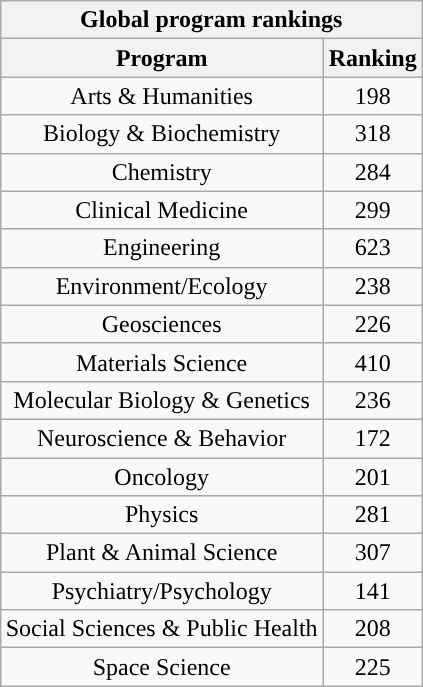<table class="wikitable sortable collapsible collapsed" style="float:right; clear:right; text-align:center">
<tr>
<th colspan=4>Global program rankings</th>
</tr>
<tr>
<th>Program</th>
<th>Ranking</th>
</tr>
<tr>
<td>Arts & Humanities</td>
<td>198</td>
</tr>
<tr>
<td>Biology & Biochemistry</td>
<td>318</td>
</tr>
<tr>
<td>Chemistry</td>
<td>284</td>
</tr>
<tr>
<td>Clinical Medicine</td>
<td>299</td>
</tr>
<tr>
<td>Engineering</td>
<td>623</td>
</tr>
<tr>
<td>Environment/Ecology</td>
<td>238</td>
</tr>
<tr>
<td>Geosciences</td>
<td>226</td>
</tr>
<tr>
<td>Materials Science</td>
<td>410</td>
</tr>
<tr>
<td>Molecular Biology & Genetics</td>
<td>236</td>
</tr>
<tr>
<td>Neuroscience & Behavior</td>
<td>172</td>
</tr>
<tr>
<td>Oncology</td>
<td>201</td>
</tr>
<tr>
<td>Physics</td>
<td>281</td>
</tr>
<tr>
<td>Plant & Animal Science</td>
<td>307</td>
</tr>
<tr>
<td>Psychiatry/Psychology</td>
<td>141</td>
</tr>
<tr>
<td>Social Sciences & Public Health</td>
<td>208</td>
</tr>
<tr>
<td>Space Science</td>
<td>225</td>
</tr>
</table>
